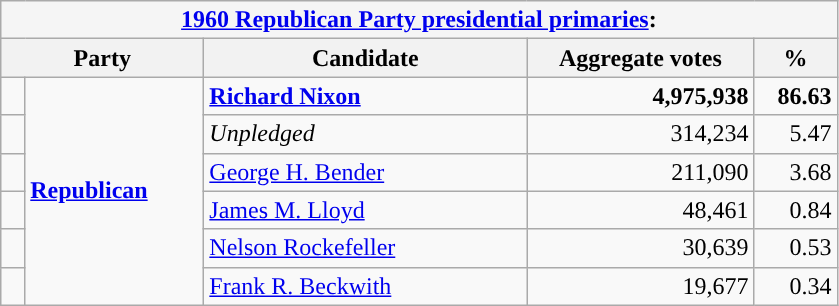<table class="wikitable">
<tr>
<th colspan=6 style="background:#f5f5f5"><a href='#'>1960 Republican Party presidential primaries</a>:</th>
</tr>
<tr>
<th style="width: 8em;" colspan=2>Party</th>
<th>Candidate</th>
<th>Aggregate votes</th>
<th>%</th>
</tr>
<tr>
<td style="background-color: "></td>
<td style="width: 7em;" rowspan=6><strong><a href='#'>Republican</a></strong></td>
<td style="width: 13em;"><strong><a href='#'>Richard Nixon</a></strong></td>
<td style="width: 9em; text-align:right"><strong>4,975,938</strong></td>
<td style="width: 3em; text-align:right"><strong>86.63</strong></td>
</tr>
<tr>
<td style="background-color: "></td>
<td><em>Unpledged</em></td>
<td style="text-align:right">314,234</td>
<td style="text-align:right">5.47</td>
</tr>
<tr>
<td style="background-color: "></td>
<td><a href='#'>George H. Bender</a></td>
<td style="text-align:right">211,090</td>
<td style="text-align:right">3.68</td>
</tr>
<tr>
<td style="background-color: "></td>
<td><a href='#'>James M. Lloyd</a></td>
<td style="text-align:right">48,461</td>
<td style="text-align:right">0.84</td>
</tr>
<tr>
<td style="background-color: "></td>
<td><a href='#'>Nelson Rockefeller</a></td>
<td style="text-align:right">30,639</td>
<td style="text-align:right">0.53</td>
</tr>
<tr>
<td style="background-color: "></td>
<td><a href='#'>Frank R. Beckwith</a></td>
<td style="text-align:right">19,677</td>
<td style="text-align:right">0.34</td>
</tr>
</table>
